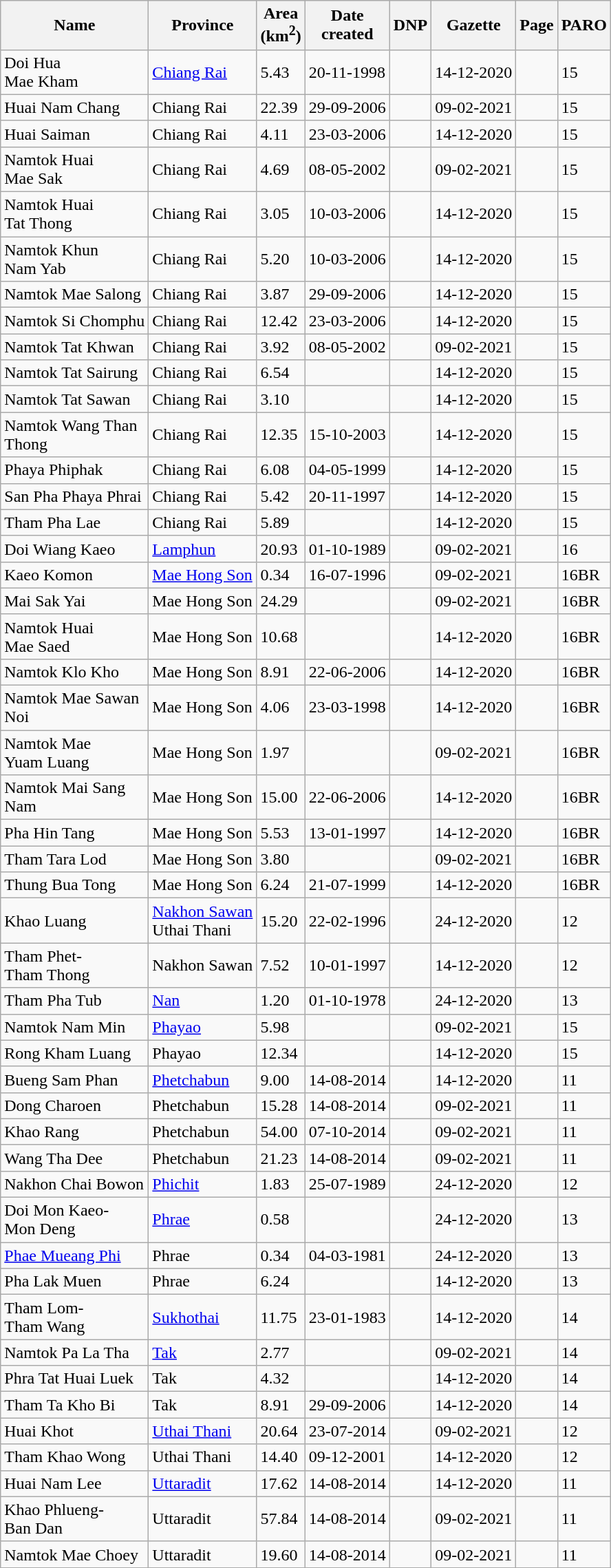<table class="wikitable sortable" style="max-width:60em:">
<tr>
<th>Name</th>
<th>Province</th>
<th>Area<br>(km<sup>2</sup>)</th>
<th>Date<br>created</th>
<th class=unsortable>DNP</th>
<th>Gazette</th>
<th>Page</th>
<th>PARO</th>
</tr>
<tr>
<td>Doi Hua<br>Mae Kham</td>
<td><a href='#'>Chiang Rai</a></td>
<td>5.43</td>
<td>20-11-1998</td>
<td></td>
<td>14-12-2020</td>
<td></td>
<td>15</td>
</tr>
<tr>
<td>Huai Nam Chang</td>
<td>Chiang Rai</td>
<td>22.39</td>
<td>29-09-2006</td>
<td></td>
<td>09-02-2021</td>
<td></td>
<td>15</td>
</tr>
<tr>
<td>Huai Saiman</td>
<td>Chiang Rai</td>
<td>4.11</td>
<td>23-03-2006</td>
<td></td>
<td>14-12-2020</td>
<td></td>
<td>15</td>
</tr>
<tr>
<td>Namtok Huai<br>Mae Sak</td>
<td>Chiang Rai</td>
<td>4.69</td>
<td>08-05-2002</td>
<td></td>
<td>09-02-2021</td>
<td></td>
<td>15</td>
</tr>
<tr>
<td>Namtok Huai<br>Tat Thong</td>
<td>Chiang Rai</td>
<td>3.05</td>
<td>10-03-2006</td>
<td></td>
<td>14-12-2020</td>
<td></td>
<td>15</td>
</tr>
<tr>
<td>Namtok Khun<br>Nam Yab</td>
<td>Chiang Rai</td>
<td>5.20</td>
<td>10-03-2006</td>
<td></td>
<td>14-12-2020</td>
<td></td>
<td>15</td>
</tr>
<tr>
<td>Namtok Mae Salong</td>
<td>Chiang Rai</td>
<td>3.87</td>
<td>29-09-2006</td>
<td></td>
<td>14-12-2020</td>
<td></td>
<td>15</td>
</tr>
<tr>
<td>Namtok Si Chomphu</td>
<td>Chiang Rai</td>
<td>12.42</td>
<td>23-03-2006</td>
<td></td>
<td>14-12-2020</td>
<td></td>
<td>15</td>
</tr>
<tr>
<td>Namtok Tat Khwan</td>
<td>Chiang Rai</td>
<td>3.92</td>
<td>08-05-2002</td>
<td></td>
<td>09-02-2021</td>
<td></td>
<td>15</td>
</tr>
<tr>
<td>Namtok Tat Sairung</td>
<td>Chiang Rai</td>
<td>6.54</td>
<td> </td>
<td></td>
<td>14-12-2020</td>
<td></td>
<td>15</td>
</tr>
<tr>
<td>Namtok Tat Sawan</td>
<td>Chiang Rai</td>
<td>3.10</td>
<td> </td>
<td></td>
<td>14-12-2020</td>
<td></td>
<td>15</td>
</tr>
<tr>
<td>Namtok Wang Than<br>Thong</td>
<td>Chiang Rai</td>
<td>12.35</td>
<td>15-10-2003</td>
<td></td>
<td>14-12-2020</td>
<td></td>
<td>15</td>
</tr>
<tr>
<td>Phaya Phiphak</td>
<td>Chiang Rai</td>
<td>6.08</td>
<td>04-05-1999</td>
<td></td>
<td>14-12-2020</td>
<td></td>
<td>15</td>
</tr>
<tr>
<td>San Pha Phaya Phrai</td>
<td>Chiang Rai</td>
<td>5.42</td>
<td>20-11-1997</td>
<td></td>
<td>14-12-2020</td>
<td></td>
<td>15</td>
</tr>
<tr>
<td>Tham Pha Lae</td>
<td>Chiang Rai</td>
<td>5.89</td>
<td> </td>
<td></td>
<td>14-12-2020</td>
<td></td>
<td>15</td>
</tr>
<tr>
<td>Doi Wiang Kaeo</td>
<td><a href='#'>Lamphun</a></td>
<td>20.93</td>
<td>01-10-1989</td>
<td></td>
<td>09-02-2021</td>
<td></td>
<td>16</td>
</tr>
<tr>
<td>Kaeo Komon</td>
<td><a href='#'>Mae Hong Son</a></td>
<td>0.34</td>
<td>16-07-1996</td>
<td></td>
<td>09-02-2021</td>
<td></td>
<td>16BR</td>
</tr>
<tr>
<td>Mai Sak Yai</td>
<td>Mae Hong Son</td>
<td>24.29</td>
<td> </td>
<td></td>
<td>09-02-2021</td>
<td></td>
<td>16BR</td>
</tr>
<tr>
<td>Namtok Huai<br>Mae Saed</td>
<td>Mae Hong Son</td>
<td>10.68</td>
<td> </td>
<td></td>
<td>14-12-2020</td>
<td></td>
<td>16BR</td>
</tr>
<tr>
<td>Namtok Klo Kho</td>
<td>Mae Hong Son</td>
<td>8.91</td>
<td>22-06-2006</td>
<td></td>
<td>14-12-2020</td>
<td></td>
<td>16BR</td>
</tr>
<tr>
<td>Namtok Mae Sawan<br>Noi</td>
<td>Mae Hong Son</td>
<td>4.06</td>
<td>23-03-1998</td>
<td></td>
<td>14-12-2020</td>
<td></td>
<td>16BR</td>
</tr>
<tr>
<td>Namtok Mae<br>Yuam Luang</td>
<td>Mae Hong Son</td>
<td>1.97</td>
<td> </td>
<td></td>
<td>09-02-2021</td>
<td></td>
<td>16BR</td>
</tr>
<tr>
<td>Namtok Mai Sang<br>Nam</td>
<td>Mae Hong Son</td>
<td>15.00</td>
<td>22-06-2006</td>
<td></td>
<td>14-12-2020</td>
<td></td>
<td>16BR</td>
</tr>
<tr>
<td>Pha Hin Tang</td>
<td>Mae Hong Son</td>
<td>5.53</td>
<td>13-01-1997</td>
<td></td>
<td>14-12-2020</td>
<td></td>
<td>16BR</td>
</tr>
<tr>
<td>Tham Tara Lod</td>
<td>Mae Hong Son</td>
<td>3.80</td>
<td> </td>
<td></td>
<td>09-02-2021</td>
<td></td>
<td>16BR</td>
</tr>
<tr>
<td>Thung Bua Tong</td>
<td>Mae Hong Son</td>
<td>6.24</td>
<td>21-07-1999</td>
<td></td>
<td>14-12-2020</td>
<td></td>
<td>16BR</td>
</tr>
<tr>
<td>Khao Luang</td>
<td><a href='#'>Nakhon Sawan</a><br>Uthai Thani</td>
<td>15.20</td>
<td>22-02-1996</td>
<td></td>
<td>24-12-2020</td>
<td></td>
<td>12</td>
</tr>
<tr>
<td>Tham Phet-<br>Tham Thong</td>
<td>Nakhon Sawan</td>
<td>7.52</td>
<td>10-01-1997</td>
<td></td>
<td>14-12-2020</td>
<td></td>
<td>12</td>
</tr>
<tr>
<td>Tham Pha Tub</td>
<td><a href='#'>Nan</a></td>
<td>1.20</td>
<td>01-10-1978</td>
<td></td>
<td>24-12-2020</td>
<td></td>
<td>13</td>
</tr>
<tr>
<td>Namtok Nam Min</td>
<td><a href='#'>Phayao</a></td>
<td>5.98</td>
<td> </td>
<td></td>
<td>09-02-2021</td>
<td></td>
<td>15</td>
</tr>
<tr>
<td>Rong Kham Luang</td>
<td>Phayao</td>
<td>12.34</td>
<td> </td>
<td></td>
<td>14-12-2020</td>
<td></td>
<td>15</td>
</tr>
<tr>
<td>Bueng Sam Phan</td>
<td><a href='#'>Phetchabun</a></td>
<td>9.00</td>
<td>14-08-2014</td>
<td></td>
<td>14-12-2020</td>
<td></td>
<td>11</td>
</tr>
<tr>
<td>Dong Charoen</td>
<td>Phetchabun</td>
<td>15.28</td>
<td>14-08-2014</td>
<td></td>
<td>09-02-2021</td>
<td></td>
<td>11</td>
</tr>
<tr>
<td>Khao Rang</td>
<td>Phetchabun</td>
<td>54.00</td>
<td>07-10-2014</td>
<td></td>
<td>09-02-2021</td>
<td></td>
<td>11</td>
</tr>
<tr>
<td>Wang Tha Dee</td>
<td>Phetchabun</td>
<td>21.23</td>
<td>14-08-2014</td>
<td></td>
<td>09-02-2021</td>
<td></td>
<td>11</td>
</tr>
<tr>
<td>Nakhon Chai Bowon</td>
<td><a href='#'>Phichit</a></td>
<td>1.83</td>
<td>25-07-1989</td>
<td></td>
<td>24-12-2020</td>
<td></td>
<td>12</td>
</tr>
<tr>
<td>Doi Mon Kaeo-<br>Mon Deng</td>
<td><a href='#'>Phrae</a></td>
<td>0.58</td>
<td> </td>
<td></td>
<td>24-12-2020</td>
<td></td>
<td>13</td>
</tr>
<tr>
<td><a href='#'>Phae Mueang Phi</a></td>
<td>Phrae</td>
<td>0.34</td>
<td>04-03-1981</td>
<td></td>
<td>24-12-2020</td>
<td></td>
<td>13</td>
</tr>
<tr>
<td>Pha Lak Muen</td>
<td>Phrae</td>
<td>6.24</td>
<td> </td>
<td></td>
<td>14-12-2020</td>
<td></td>
<td>13</td>
</tr>
<tr>
<td>Tham Lom-<br>Tham Wang</td>
<td><a href='#'>Sukhothai</a></td>
<td>11.75</td>
<td>23-01-1983</td>
<td></td>
<td>14-12-2020</td>
<td></td>
<td>14</td>
</tr>
<tr>
<td>Namtok Pa La Tha</td>
<td><a href='#'>Tak</a></td>
<td>2.77</td>
<td> </td>
<td></td>
<td>09-02-2021</td>
<td></td>
<td>14</td>
</tr>
<tr>
<td>Phra Tat Huai Luek</td>
<td>Tak</td>
<td>4.32</td>
<td> </td>
<td></td>
<td>14-12-2020</td>
<td></td>
<td>14</td>
</tr>
<tr>
<td>Tham Ta Kho Bi</td>
<td>Tak</td>
<td>8.91</td>
<td>29-09-2006</td>
<td></td>
<td>14-12-2020</td>
<td></td>
<td>14</td>
</tr>
<tr>
<td>Huai Khot</td>
<td><a href='#'>Uthai Thani</a></td>
<td>20.64</td>
<td>23-07-2014</td>
<td></td>
<td>09-02-2021</td>
<td></td>
<td>12</td>
</tr>
<tr>
<td>Tham Khao Wong</td>
<td>Uthai Thani</td>
<td>14.40</td>
<td>09-12-2001</td>
<td></td>
<td>14-12-2020</td>
<td></td>
<td>12</td>
</tr>
<tr>
<td>Huai Nam Lee</td>
<td><a href='#'>Uttaradit</a></td>
<td>17.62</td>
<td>14-08-2014</td>
<td></td>
<td>14-12-2020</td>
<td></td>
<td>11</td>
</tr>
<tr>
<td>Khao Phlueng-<br>Ban Dan</td>
<td>Uttaradit</td>
<td>57.84</td>
<td>14-08-2014</td>
<td></td>
<td>09-02-2021</td>
<td></td>
<td>11</td>
</tr>
<tr>
<td>Namtok Mae Choey</td>
<td>Uttaradit</td>
<td>19.60</td>
<td>14-08-2014</td>
<td></td>
<td>09-02-2021</td>
<td></td>
<td>11</td>
</tr>
<tr>
</tr>
</table>
